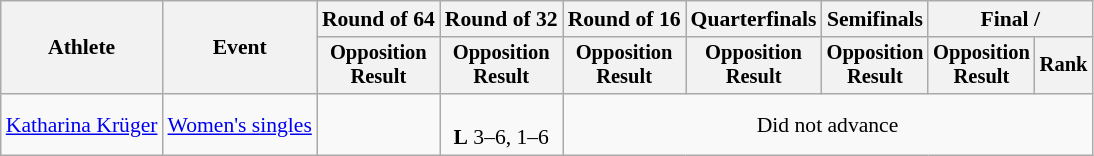<table class="wikitable" style="font-size:90%;">
<tr>
<th rowspan=2>Athlete</th>
<th rowspan=2>Event</th>
<th>Round of 64</th>
<th>Round of 32</th>
<th>Round of 16</th>
<th>Quarterfinals</th>
<th>Semifinals</th>
<th colspan=2>Final / </th>
</tr>
<tr style="font-size:95%">
<th>Opposition<br>Result</th>
<th>Opposition<br>Result</th>
<th>Opposition<br>Result</th>
<th>Opposition<br>Result</th>
<th>Opposition<br>Result</th>
<th>Opposition<br>Result</th>
<th>Rank</th>
</tr>
<tr align=center>
<td align=left><a href='#'>Katharina Krüger</a></td>
<td align=left><a href='#'>Women's singles</a></td>
<td></td>
<td><br><strong>L</strong> 3–6, 1–6</td>
<td colspan=5>Did not advance</td>
</tr>
</table>
